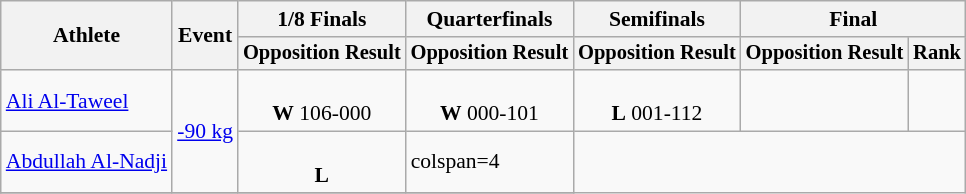<table class=wikitable style="font-size:90%">
<tr>
<th rowspan="2">Athlete</th>
<th rowspan="2">Event</th>
<th>1/8 Finals</th>
<th>Quarterfinals</th>
<th>Semifinals</th>
<th colspan="2">Final</th>
</tr>
<tr style="font-size:95%">
<th>Opposition Result</th>
<th>Opposition Result</th>
<th>Opposition Result</th>
<th>Opposition Result</th>
<th>Rank</th>
</tr>
<tr align=center>
<td align=left><a href='#'>Ali Al-Taweel</a></td>
<td rowspan=2><a href='#'>-90 kg</a></td>
<td style="text-align:center;"> <br> <strong>W</strong> 106-000</td>
<td style="text-align:center;"> <br> <strong>W</strong> 000-101</td>
<td style="text-align:center;"> <br> <strong>L</strong> 001-112</td>
<td></td>
<td></td>
</tr>
<tr>
<td align=left><a href='#'>Abdullah Al-Nadji</a></td>
<td style="text-align:center;"> <br> <strong>L</strong> </td>
<td>colspan=4 </td>
</tr>
<tr>
</tr>
</table>
